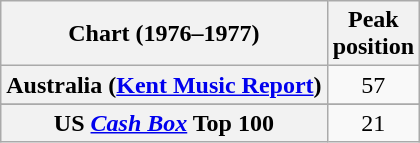<table class="wikitable sortable plainrowheaders" style="text-align:center">
<tr>
<th>Chart (1976–1977)</th>
<th>Peak<br>position</th>
</tr>
<tr>
<th scope="row">Australia (<a href='#'>Kent Music Report</a>)</th>
<td>57</td>
</tr>
<tr>
</tr>
<tr>
</tr>
<tr>
</tr>
<tr>
</tr>
<tr>
</tr>
<tr>
</tr>
<tr>
</tr>
<tr>
</tr>
<tr>
</tr>
<tr>
</tr>
<tr>
<th scope="row">US <em><a href='#'>Cash Box</a></em> Top 100</th>
<td>21</td>
</tr>
</table>
